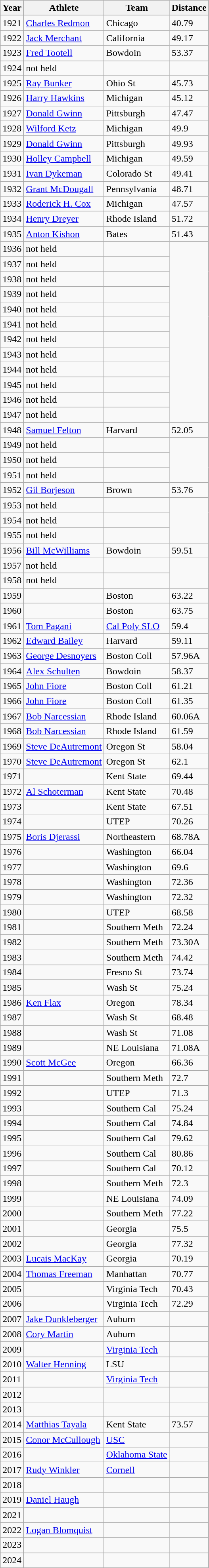<table class="wikitable sortable">
<tr>
<th>Year</th>
<th>Athlete</th>
<th>Team</th>
<th>Distance</th>
</tr>
<tr>
<td>1921</td>
<td><a href='#'>Charles Redmon</a></td>
<td>Chicago</td>
<td>40.79</td>
</tr>
<tr>
<td>1922</td>
<td><a href='#'>Jack Merchant</a></td>
<td>California</td>
<td>49.17</td>
</tr>
<tr>
<td>1923</td>
<td><a href='#'>Fred Tootell</a></td>
<td>Bowdoin</td>
<td>53.37</td>
</tr>
<tr>
<td>1924</td>
<td>not held</td>
<td></td>
</tr>
<tr>
<td>1925</td>
<td><a href='#'>Ray Bunker</a></td>
<td>Ohio St</td>
<td>45.73</td>
</tr>
<tr>
<td>1926</td>
<td><a href='#'>Harry Hawkins</a></td>
<td>Michigan</td>
<td>45.12</td>
</tr>
<tr>
<td>1927</td>
<td><a href='#'>Donald Gwinn</a></td>
<td>Pittsburgh</td>
<td>47.47</td>
</tr>
<tr>
<td>1928</td>
<td><a href='#'>Wilford Ketz</a></td>
<td>Michigan</td>
<td>49.9</td>
</tr>
<tr>
<td>1929</td>
<td><a href='#'>Donald Gwinn</a></td>
<td>Pittsburgh</td>
<td>49.93</td>
</tr>
<tr>
<td>1930</td>
<td><a href='#'>Holley Campbell</a></td>
<td>Michigan</td>
<td>49.59</td>
</tr>
<tr>
<td>1931</td>
<td><a href='#'>Ivan Dykeman</a></td>
<td>Colorado St</td>
<td>49.41</td>
</tr>
<tr>
<td>1932</td>
<td><a href='#'>Grant McDougall</a></td>
<td>Pennsylvania</td>
<td>48.71</td>
</tr>
<tr>
<td>1933</td>
<td><a href='#'>Roderick H. Cox</a></td>
<td>Michigan</td>
<td>47.57</td>
</tr>
<tr>
<td>1934</td>
<td><a href='#'>Henry Dreyer</a></td>
<td>Rhode Island</td>
<td>51.72</td>
</tr>
<tr>
<td>1935</td>
<td><a href='#'>Anton Kishon</a></td>
<td>Bates</td>
<td>51.43</td>
</tr>
<tr>
<td>1936</td>
<td>not held</td>
<td></td>
</tr>
<tr>
<td>1937</td>
<td>not held</td>
<td></td>
</tr>
<tr>
<td>1938</td>
<td>not held</td>
<td></td>
</tr>
<tr>
<td>1939</td>
<td>not held</td>
<td></td>
</tr>
<tr>
<td>1940</td>
<td>not held</td>
<td></td>
</tr>
<tr>
<td>1941</td>
<td>not held</td>
<td></td>
</tr>
<tr>
<td>1942</td>
<td>not held</td>
<td></td>
</tr>
<tr>
<td>1943</td>
<td>not held</td>
<td></td>
</tr>
<tr>
<td>1944</td>
<td>not held</td>
<td></td>
</tr>
<tr>
<td>1945</td>
<td>not held</td>
<td></td>
</tr>
<tr>
<td>1946</td>
<td>not held</td>
<td></td>
</tr>
<tr>
<td>1947</td>
<td>not held</td>
<td></td>
</tr>
<tr>
<td>1948</td>
<td><a href='#'>Samuel Felton</a></td>
<td>Harvard</td>
<td>52.05</td>
</tr>
<tr>
<td>1949</td>
<td>not held</td>
<td></td>
</tr>
<tr>
<td>1950</td>
<td>not held</td>
<td></td>
</tr>
<tr>
<td>1951</td>
<td>not held</td>
<td></td>
</tr>
<tr>
<td>1952</td>
<td><a href='#'>Gil Borjeson</a></td>
<td>Brown</td>
<td>53.76</td>
</tr>
<tr>
<td>1953</td>
<td>not held</td>
<td></td>
</tr>
<tr>
<td>1954</td>
<td>not held</td>
<td></td>
</tr>
<tr>
<td>1955</td>
<td>not held</td>
<td></td>
</tr>
<tr>
<td>1956</td>
<td><a href='#'>Bill McWilliams</a></td>
<td>Bowdoin</td>
<td>59.51</td>
</tr>
<tr>
<td>1957</td>
<td>not held</td>
<td></td>
</tr>
<tr>
<td>1958</td>
<td>not held</td>
<td></td>
</tr>
<tr>
<td>1959</td>
<td></td>
<td>Boston</td>
<td>63.22</td>
</tr>
<tr>
<td>1960</td>
<td></td>
<td>Boston</td>
<td>63.75</td>
</tr>
<tr>
<td>1961</td>
<td><a href='#'>Tom Pagani</a></td>
<td><a href='#'>Cal Poly SLO</a></td>
<td>59.4</td>
</tr>
<tr>
<td>1962</td>
<td><a href='#'>Edward Bailey</a></td>
<td>Harvard</td>
<td>59.11</td>
</tr>
<tr>
<td>1963</td>
<td><a href='#'>George Desnoyers</a></td>
<td>Boston Coll</td>
<td>57.96A</td>
</tr>
<tr>
<td>1964</td>
<td><a href='#'>Alex Schulten</a></td>
<td>Bowdoin</td>
<td>58.37</td>
</tr>
<tr>
<td>1965</td>
<td><a href='#'>John Fiore</a></td>
<td>Boston Coll</td>
<td>61.21</td>
</tr>
<tr>
<td>1966</td>
<td><a href='#'>John Fiore</a></td>
<td>Boston Coll</td>
<td>61.35</td>
</tr>
<tr>
<td>1967</td>
<td><a href='#'>Bob Narcessian</a></td>
<td>Rhode Island</td>
<td>60.06A</td>
</tr>
<tr>
<td>1968</td>
<td><a href='#'>Bob Narcessian</a></td>
<td>Rhode Island</td>
<td>61.59</td>
</tr>
<tr>
<td>1969</td>
<td><a href='#'>Steve DeAutremont</a></td>
<td>Oregon St</td>
<td>58.04</td>
</tr>
<tr>
<td>1970</td>
<td><a href='#'>Steve DeAutremont</a></td>
<td>Oregon St</td>
<td>62.1</td>
</tr>
<tr>
<td>1971</td>
<td></td>
<td>Kent State</td>
<td>69.44</td>
</tr>
<tr>
<td>1972</td>
<td><a href='#'>Al Schoterman</a></td>
<td>Kent State</td>
<td>70.48</td>
</tr>
<tr>
<td>1973</td>
<td></td>
<td>Kent State</td>
<td>67.51</td>
</tr>
<tr>
<td>1974</td>
<td></td>
<td>UTEP</td>
<td>70.26</td>
</tr>
<tr>
<td>1975</td>
<td><a href='#'>Boris Djerassi</a></td>
<td>Northeastern</td>
<td>68.78A</td>
</tr>
<tr>
<td>1976</td>
<td></td>
<td>Washington</td>
<td>66.04</td>
</tr>
<tr>
<td>1977</td>
<td></td>
<td>Washington</td>
<td>69.6</td>
</tr>
<tr>
<td>1978</td>
<td></td>
<td>Washington</td>
<td>72.36</td>
</tr>
<tr>
<td>1979</td>
<td></td>
<td>Washington</td>
<td>72.32</td>
</tr>
<tr>
<td>1980</td>
<td></td>
<td>UTEP</td>
<td>68.58</td>
</tr>
<tr>
<td>1981</td>
<td></td>
<td>Southern Meth</td>
<td>72.24</td>
</tr>
<tr>
<td>1982</td>
<td></td>
<td>Southern Meth</td>
<td>73.30A</td>
</tr>
<tr>
<td>1983</td>
<td></td>
<td>Southern Meth</td>
<td>74.42</td>
</tr>
<tr>
<td>1984</td>
<td></td>
<td>Fresno St</td>
<td>73.74</td>
</tr>
<tr>
<td>1985</td>
<td></td>
<td>Wash St</td>
<td>75.24</td>
</tr>
<tr>
<td>1986</td>
<td><a href='#'>Ken Flax</a></td>
<td>Oregon</td>
<td>78.34</td>
</tr>
<tr>
<td>1987</td>
<td></td>
<td>Wash St</td>
<td>68.48</td>
</tr>
<tr>
<td>1988</td>
<td></td>
<td>Wash St</td>
<td>71.08</td>
</tr>
<tr>
<td>1989</td>
<td></td>
<td>NE Louisiana</td>
<td>71.08A</td>
</tr>
<tr>
<td>1990</td>
<td><a href='#'>Scott McGee</a></td>
<td>Oregon</td>
<td>66.36</td>
</tr>
<tr>
<td>1991</td>
<td></td>
<td>Southern Meth</td>
<td>72.7</td>
</tr>
<tr>
<td>1992</td>
<td></td>
<td>UTEP</td>
<td>71.3</td>
</tr>
<tr>
<td>1993</td>
<td></td>
<td>Southern Cal</td>
<td>75.24</td>
</tr>
<tr>
<td>1994</td>
<td></td>
<td>Southern Cal</td>
<td>74.84</td>
</tr>
<tr>
<td>1995</td>
<td></td>
<td>Southern Cal</td>
<td>79.62</td>
</tr>
<tr>
<td>1996</td>
<td></td>
<td>Southern Cal</td>
<td>80.86</td>
</tr>
<tr>
<td>1997</td>
<td></td>
<td>Southern Cal</td>
<td>70.12</td>
</tr>
<tr>
<td>1998</td>
<td></td>
<td>Southern Meth</td>
<td>72.3</td>
</tr>
<tr>
<td>1999</td>
<td></td>
<td>NE Louisiana</td>
<td>74.09</td>
</tr>
<tr>
<td>2000</td>
<td></td>
<td>Southern Meth</td>
<td>77.22</td>
</tr>
<tr>
<td>2001</td>
<td></td>
<td>Georgia</td>
<td>75.5</td>
</tr>
<tr>
<td>2002</td>
<td></td>
<td>Georgia</td>
<td>77.32</td>
</tr>
<tr>
<td>2003</td>
<td><a href='#'>Lucais MacKay</a></td>
<td>Georgia</td>
<td>70.19</td>
</tr>
<tr>
<td>2004</td>
<td><a href='#'>Thomas Freeman</a></td>
<td>Manhattan</td>
<td>70.77</td>
</tr>
<tr>
<td>2005</td>
<td></td>
<td>Virginia Tech</td>
<td>70.43</td>
</tr>
<tr>
<td>2006</td>
<td></td>
<td>Virginia Tech</td>
<td>72.29</td>
</tr>
<tr>
<td>2007</td>
<td><a href='#'>Jake Dunkleberger</a></td>
<td>Auburn</td>
<td></td>
</tr>
<tr>
<td>2008</td>
<td><a href='#'>Cory Martin</a></td>
<td>Auburn</td>
<td></td>
</tr>
<tr>
<td>2009</td>
<td></td>
<td><a href='#'>Virginia Tech</a></td>
<td></td>
</tr>
<tr>
<td>2010</td>
<td><a href='#'>Walter Henning</a></td>
<td>LSU</td>
<td></td>
</tr>
<tr>
<td>2011</td>
<td></td>
<td><a href='#'>Virginia Tech</a></td>
<td></td>
</tr>
<tr>
<td>2012</td>
<td></td>
<td></td>
<td></td>
</tr>
<tr>
<td>2013</td>
<td></td>
<td></td>
<td></td>
</tr>
<tr>
<td>2014</td>
<td><a href='#'>Matthias Tayala</a></td>
<td>Kent State</td>
<td>73.57</td>
</tr>
<tr>
<td>2015</td>
<td><a href='#'>Conor McCullough</a></td>
<td><a href='#'>USC</a></td>
<td></td>
</tr>
<tr>
<td>2016</td>
<td></td>
<td><a href='#'>Oklahoma State</a></td>
<td></td>
</tr>
<tr>
<td>2017</td>
<td><a href='#'>Rudy Winkler</a></td>
<td><a href='#'>Cornell</a></td>
<td></td>
</tr>
<tr>
<td>2018</td>
<td></td>
<td></td>
<td></td>
</tr>
<tr>
<td>2019</td>
<td><a href='#'>Daniel Haugh</a></td>
<td></td>
<td></td>
</tr>
<tr>
<td>2021</td>
<td></td>
<td></td>
<td></td>
</tr>
<tr>
<td>2022</td>
<td><a href='#'>Logan Blomquist</a></td>
<td></td>
<td></td>
</tr>
<tr>
<td>2023</td>
<td></td>
<td></td>
<td></td>
</tr>
<tr>
<td>2024</td>
<td></td>
<td></td>
<td></td>
</tr>
</table>
